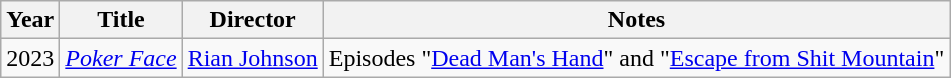<table class="wikitable">
<tr>
<th>Year</th>
<th>Title</th>
<th>Director</th>
<th>Notes</th>
</tr>
<tr>
<td>2023</td>
<td><em><a href='#'>Poker Face</a></em></td>
<td><a href='#'>Rian Johnson</a></td>
<td>Episodes "<a href='#'>Dead Man's Hand</a>" and "<a href='#'>Escape from Shit Mountain</a>"</td>
</tr>
</table>
